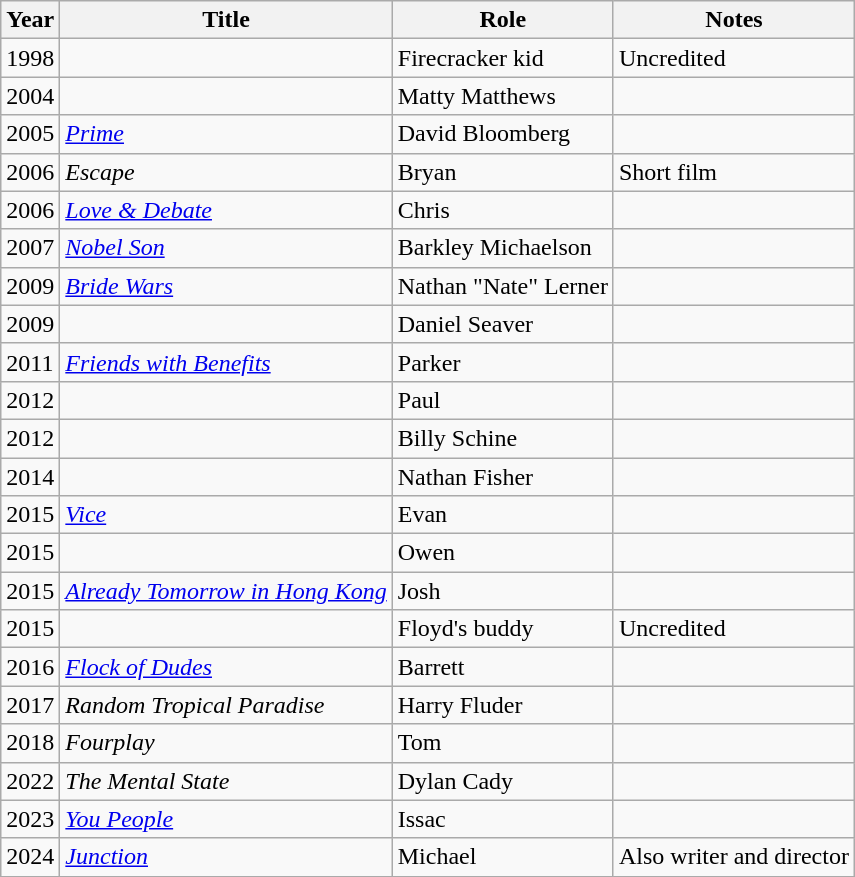<table class="wikitable sortable">
<tr>
<th>Year</th>
<th>Title</th>
<th>Role</th>
<th class="unsortable">Notes</th>
</tr>
<tr>
<td>1998</td>
<td><em></em></td>
<td>Firecracker kid</td>
<td>Uncredited</td>
</tr>
<tr>
<td>2004</td>
<td><em></em></td>
<td>Matty Matthews</td>
<td></td>
</tr>
<tr>
<td>2005</td>
<td><em><a href='#'>Prime</a></em></td>
<td>David Bloomberg</td>
<td></td>
</tr>
<tr>
<td>2006</td>
<td><em>Escape</em></td>
<td>Bryan</td>
<td>Short film</td>
</tr>
<tr>
<td>2006</td>
<td><em><a href='#'>Love & Debate</a></em></td>
<td>Chris</td>
<td></td>
</tr>
<tr>
<td>2007</td>
<td><em><a href='#'>Nobel Son</a></em></td>
<td>Barkley Michaelson</td>
<td></td>
</tr>
<tr>
<td>2009</td>
<td><em><a href='#'>Bride Wars</a></em></td>
<td>Nathan "Nate" Lerner</td>
<td></td>
</tr>
<tr>
<td>2009</td>
<td><em></em></td>
<td>Daniel Seaver</td>
<td></td>
</tr>
<tr>
<td>2011</td>
<td><em><a href='#'>Friends with Benefits</a></em></td>
<td>Parker</td>
<td></td>
</tr>
<tr>
<td>2012</td>
<td><em></em></td>
<td>Paul</td>
<td></td>
</tr>
<tr>
<td>2012</td>
<td><em></em></td>
<td>Billy Schine</td>
<td></td>
</tr>
<tr>
<td>2014</td>
<td><em></em></td>
<td>Nathan Fisher</td>
<td></td>
</tr>
<tr>
<td>2015</td>
<td><em><a href='#'>Vice</a></em></td>
<td>Evan</td>
<td></td>
</tr>
<tr>
<td>2015</td>
<td><em></em></td>
<td>Owen</td>
<td></td>
</tr>
<tr>
<td>2015</td>
<td><em><a href='#'>Already Tomorrow in Hong Kong</a></em></td>
<td>Josh</td>
<td></td>
</tr>
<tr>
<td>2015</td>
<td><em></em></td>
<td>Floyd's buddy</td>
<td>Uncredited</td>
</tr>
<tr>
<td>2016</td>
<td><em><a href='#'>Flock of Dudes</a></em></td>
<td>Barrett</td>
<td></td>
</tr>
<tr>
<td>2017</td>
<td><em>Random Tropical Paradise</em></td>
<td>Harry Fluder</td>
<td></td>
</tr>
<tr>
<td>2018</td>
<td><em>Fourplay</em></td>
<td>Tom</td>
<td></td>
</tr>
<tr>
<td>2022</td>
<td><em>The Mental State</em></td>
<td>Dylan Cady</td>
<td></td>
</tr>
<tr>
<td>2023</td>
<td><em><a href='#'>You People</a></em></td>
<td>Issac</td>
<td></td>
</tr>
<tr>
<td>2024</td>
<td><em><a href='#'>Junction</a></em></td>
<td>Michael</td>
<td>Also writer and director</td>
</tr>
<tr>
</tr>
</table>
